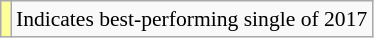<table class="wikitable" style="font-size:90%;">
<tr>
<td style="background-color:#FFFF99"></td>
<td>Indicates best-performing single of 2017</td>
</tr>
</table>
